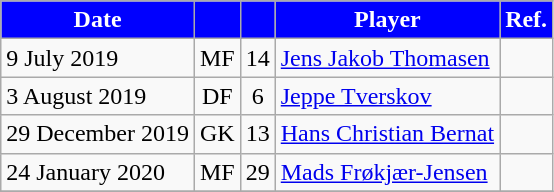<table class="wikitable plainrowheaders sortable">
<tr>
<th style="background:#0000ff; color:white;"><strong>Date</strong></th>
<th style="background:#0000ff; color:white;"></th>
<th style="background:#0000ff; color:white;"></th>
<th style="background:#0000ff; color:white;" scope=col><strong> Player</strong></th>
<th style="background:#0000ff; color:white;"><strong>Ref.</strong></th>
</tr>
<tr>
<td>9 July 2019</td>
<td style="text-align:center;">MF</td>
<td style="text-align:center;">14</td>
<td> <a href='#'>Jens Jakob Thomasen</a></td>
<td></td>
</tr>
<tr>
<td>3 August 2019</td>
<td style="text-align:center;">DF</td>
<td style="text-align:center;">6</td>
<td> <a href='#'>Jeppe Tverskov</a></td>
<td></td>
</tr>
<tr>
<td>29 December 2019</td>
<td style="text-align:center;">GK</td>
<td style="text-align:center;">13</td>
<td> <a href='#'>Hans Christian Bernat</a></td>
<td></td>
</tr>
<tr>
<td>24 January 2020</td>
<td style="text-align:center;">MF</td>
<td style="text-align:center;">29</td>
<td> <a href='#'>Mads Frøkjær-Jensen</a></td>
<td></td>
</tr>
<tr>
</tr>
</table>
